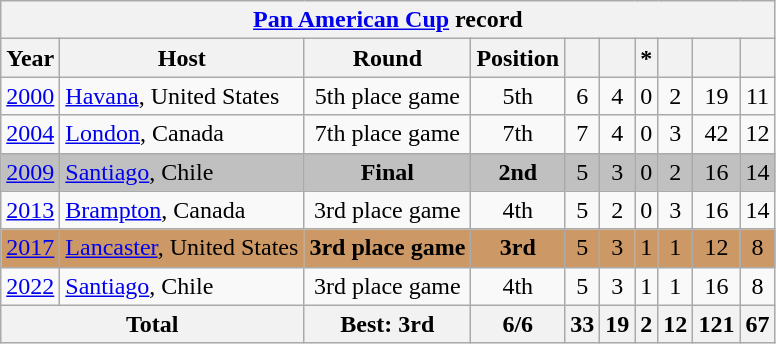<table class="wikitable" style="text-align: center;">
<tr>
<th colspan=10><a href='#'>Pan American Cup</a> record</th>
</tr>
<tr>
<th>Year</th>
<th>Host</th>
<th>Round</th>
<th>Position</th>
<th></th>
<th></th>
<th>*</th>
<th></th>
<th></th>
<th></th>
</tr>
<tr>
<td><a href='#'>2000</a></td>
<td align=left> <a href='#'>Havana</a>, United States</td>
<td>5th place game</td>
<td>5th</td>
<td>6</td>
<td>4</td>
<td>0</td>
<td>2</td>
<td>19</td>
<td>11</td>
</tr>
<tr>
<td><a href='#'>2004</a></td>
<td align=left> <a href='#'>London</a>, Canada</td>
<td>7th place game</td>
<td>7th</td>
<td>7</td>
<td>4</td>
<td>0</td>
<td>3</td>
<td>42</td>
<td>12</td>
</tr>
<tr bgcolor=silver>
<td><a href='#'>2009</a></td>
<td align=left> <a href='#'>Santiago</a>, Chile</td>
<td><strong>Final</strong></td>
<td><strong>2nd</strong></td>
<td>5</td>
<td>3</td>
<td>0</td>
<td>2</td>
<td>16</td>
<td>14</td>
</tr>
<tr>
<td><a href='#'>2013</a></td>
<td align=left> <a href='#'>Brampton</a>, Canada</td>
<td>3rd place game</td>
<td>4th</td>
<td>5</td>
<td>2</td>
<td>0</td>
<td>3</td>
<td>16</td>
<td>14</td>
</tr>
<tr bgcolor=cc9966>
<td><a href='#'>2017</a></td>
<td align=left> <a href='#'>Lancaster</a>, United States</td>
<td><strong>3rd place game</strong></td>
<td><strong>3rd</strong></td>
<td>5</td>
<td>3</td>
<td>1</td>
<td>1</td>
<td>12</td>
<td>8</td>
</tr>
<tr>
<td><a href='#'>2022</a></td>
<td align=left> <a href='#'>Santiago</a>, Chile</td>
<td>3rd place game</td>
<td>4th</td>
<td>5</td>
<td>3</td>
<td>1</td>
<td>1</td>
<td>16</td>
<td>8</td>
</tr>
<tr>
<th colspan=2>Total</th>
<th>Best: 3rd</th>
<th>6/6</th>
<th>33</th>
<th>19</th>
<th>2</th>
<th>12</th>
<th>121</th>
<th>67</th>
</tr>
</table>
